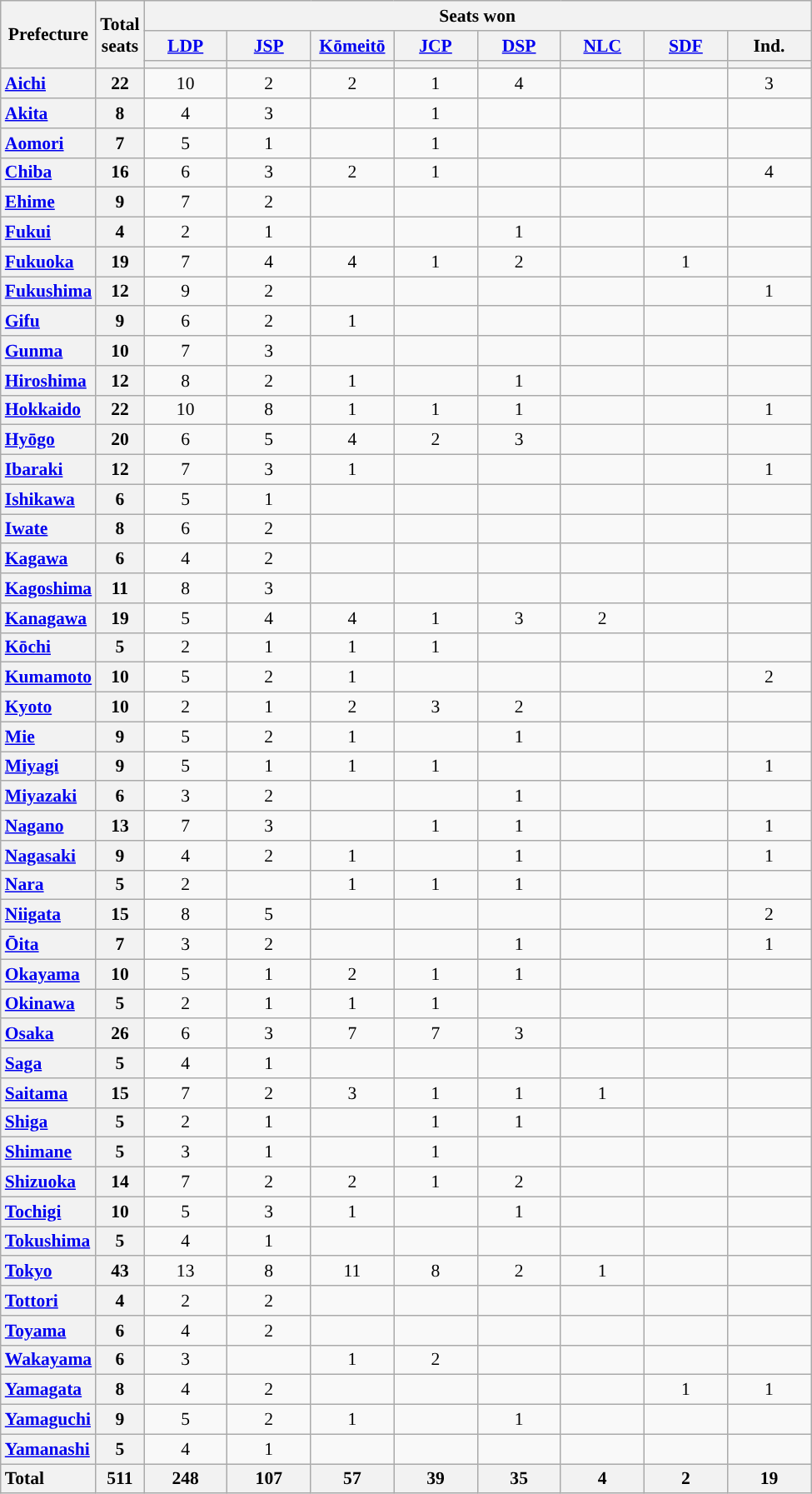<table class="wikitable" style="text-align:center; font-size: 0.9em;">
<tr>
<th rowspan="3">Prefecture</th>
<th rowspan="3">Total<br>seats</th>
<th colspan="8">Seats won</th>
</tr>
<tr>
<th class="unsortable" style="width:60px;"><a href='#'>LDP</a></th>
<th class="unsortable" style="width:60px;"><a href='#'>JSP</a></th>
<th class="unsortable" style="width:60px;"><a href='#'>Kōmeitō</a></th>
<th class="unsortable" style="width:60px;"><a href='#'>JCP</a></th>
<th class="unsortable" style="width:60px;"><a href='#'>DSP</a></th>
<th class="unsortable" style="width:60px;"><a href='#'>NLC</a></th>
<th class="unsortable" style="width:60px;"><a href='#'>SDF</a></th>
<th class="unsortable" style="width:60px;">Ind.</th>
</tr>
<tr>
<th style="background:"></th>
<th style="background:"></th>
<th style="background:"></th>
<th style="background:"></th>
<th style="background:"></th>
<th style="background:"></th>
<th style="background:"></th>
<th style="background:"></th>
</tr>
<tr>
<th style="text-align: left;"><a href='#'>Aichi</a></th>
<th>22</th>
<td>10</td>
<td>2</td>
<td>2</td>
<td>1</td>
<td>4</td>
<td></td>
<td></td>
<td>3</td>
</tr>
<tr>
<th style="text-align: left;"><a href='#'>Akita</a></th>
<th>8</th>
<td>4</td>
<td>3</td>
<td></td>
<td>1</td>
<td></td>
<td></td>
<td></td>
<td></td>
</tr>
<tr>
<th style="text-align: left;"><a href='#'>Aomori</a></th>
<th>7</th>
<td>5</td>
<td>1</td>
<td></td>
<td>1</td>
<td></td>
<td></td>
<td></td>
<td></td>
</tr>
<tr>
<th style="text-align: left;"><a href='#'>Chiba</a></th>
<th>16</th>
<td>6</td>
<td>3</td>
<td>2</td>
<td>1</td>
<td></td>
<td></td>
<td></td>
<td>4</td>
</tr>
<tr>
<th style="text-align: left;"><a href='#'>Ehime</a></th>
<th>9</th>
<td>7</td>
<td>2</td>
<td></td>
<td></td>
<td></td>
<td></td>
<td></td>
<td></td>
</tr>
<tr>
<th style="text-align: left;"><a href='#'>Fukui</a></th>
<th>4</th>
<td>2</td>
<td>1</td>
<td></td>
<td></td>
<td>1</td>
<td></td>
<td></td>
<td></td>
</tr>
<tr>
<th style="text-align: left;"><a href='#'>Fukuoka</a></th>
<th>19</th>
<td>7</td>
<td>4</td>
<td>4</td>
<td>1</td>
<td>2</td>
<td></td>
<td>1</td>
<td></td>
</tr>
<tr>
<th style="text-align: left;"><a href='#'>Fukushima</a></th>
<th>12</th>
<td>9</td>
<td>2</td>
<td></td>
<td></td>
<td></td>
<td></td>
<td></td>
<td>1</td>
</tr>
<tr>
<th style="text-align: left;"><a href='#'>Gifu</a></th>
<th>9</th>
<td>6</td>
<td>2</td>
<td>1</td>
<td></td>
<td></td>
<td></td>
<td></td>
<td></td>
</tr>
<tr>
<th style="text-align: left;"><a href='#'>Gunma</a></th>
<th>10</th>
<td>7</td>
<td>3</td>
<td></td>
<td></td>
<td></td>
<td></td>
<td></td>
<td></td>
</tr>
<tr>
<th style="text-align: left;"><a href='#'>Hiroshima</a></th>
<th>12</th>
<td>8</td>
<td>2</td>
<td>1</td>
<td></td>
<td>1</td>
<td></td>
<td></td>
<td></td>
</tr>
<tr>
<th style="text-align: left;"><a href='#'>Hokkaido</a></th>
<th>22</th>
<td>10</td>
<td>8</td>
<td>1</td>
<td>1</td>
<td>1</td>
<td></td>
<td></td>
<td>1</td>
</tr>
<tr>
<th style="text-align: left;"><a href='#'>Hyōgo</a></th>
<th>20</th>
<td>6</td>
<td>5</td>
<td>4</td>
<td>2</td>
<td>3</td>
<td></td>
<td></td>
<td></td>
</tr>
<tr>
<th style="text-align: left;"><a href='#'>Ibaraki</a></th>
<th>12</th>
<td>7</td>
<td>3</td>
<td>1</td>
<td></td>
<td></td>
<td></td>
<td></td>
<td>1</td>
</tr>
<tr>
<th style="text-align: left;"><a href='#'>Ishikawa</a></th>
<th>6</th>
<td>5</td>
<td>1</td>
<td></td>
<td></td>
<td></td>
<td></td>
<td></td>
<td></td>
</tr>
<tr>
<th style="text-align: left;"><a href='#'>Iwate</a></th>
<th>8</th>
<td>6</td>
<td>2</td>
<td></td>
<td></td>
<td></td>
<td></td>
<td></td>
<td></td>
</tr>
<tr>
<th style="text-align: left;"><a href='#'>Kagawa</a></th>
<th>6</th>
<td>4</td>
<td>2</td>
<td></td>
<td></td>
<td></td>
<td></td>
<td></td>
<td></td>
</tr>
<tr>
<th style="text-align: left;"><a href='#'>Kagoshima</a></th>
<th>11</th>
<td>8</td>
<td>3</td>
<td></td>
<td></td>
<td></td>
<td></td>
<td></td>
<td></td>
</tr>
<tr>
<th style="text-align: left;"><a href='#'>Kanagawa</a></th>
<th>19</th>
<td>5</td>
<td>4</td>
<td>4</td>
<td>1</td>
<td>3</td>
<td>2</td>
<td></td>
<td></td>
</tr>
<tr>
<th style="text-align: left;"><a href='#'>Kōchi</a></th>
<th>5</th>
<td>2</td>
<td>1</td>
<td>1</td>
<td>1</td>
<td></td>
<td></td>
<td></td>
<td></td>
</tr>
<tr>
<th style="text-align: left;"><a href='#'>Kumamoto</a></th>
<th>10</th>
<td>5</td>
<td>2</td>
<td>1</td>
<td></td>
<td></td>
<td></td>
<td></td>
<td>2</td>
</tr>
<tr>
<th style="text-align: left;"><a href='#'>Kyoto</a></th>
<th>10</th>
<td>2</td>
<td>1</td>
<td>2</td>
<td>3</td>
<td>2</td>
<td></td>
<td></td>
<td></td>
</tr>
<tr>
<th style="text-align: left;"><a href='#'>Mie</a></th>
<th>9</th>
<td>5</td>
<td>2</td>
<td>1</td>
<td></td>
<td>1</td>
<td></td>
<td></td>
<td></td>
</tr>
<tr>
<th style="text-align: left;"><a href='#'>Miyagi</a></th>
<th>9</th>
<td>5</td>
<td>1</td>
<td>1</td>
<td>1</td>
<td></td>
<td></td>
<td></td>
<td>1</td>
</tr>
<tr>
<th style="text-align: left;"><a href='#'>Miyazaki</a></th>
<th>6</th>
<td>3</td>
<td>2</td>
<td></td>
<td></td>
<td>1</td>
<td></td>
<td></td>
<td></td>
</tr>
<tr>
<th style="text-align: left;"><a href='#'>Nagano</a></th>
<th>13</th>
<td>7</td>
<td>3</td>
<td></td>
<td>1</td>
<td>1</td>
<td></td>
<td></td>
<td>1</td>
</tr>
<tr>
<th style="text-align: left;"><a href='#'>Nagasaki</a></th>
<th>9</th>
<td>4</td>
<td>2</td>
<td>1</td>
<td></td>
<td>1</td>
<td></td>
<td></td>
<td>1</td>
</tr>
<tr>
<th style="text-align: left;"><a href='#'>Nara</a></th>
<th>5</th>
<td>2</td>
<td></td>
<td>1</td>
<td>1</td>
<td>1</td>
<td></td>
<td></td>
<td></td>
</tr>
<tr>
<th style="text-align: left;"><a href='#'>Niigata</a></th>
<th>15</th>
<td>8</td>
<td>5</td>
<td></td>
<td></td>
<td></td>
<td></td>
<td></td>
<td>2</td>
</tr>
<tr>
<th style="text-align: left;"><a href='#'>Ōita</a></th>
<th>7</th>
<td>3</td>
<td>2</td>
<td></td>
<td></td>
<td>1</td>
<td></td>
<td></td>
<td>1</td>
</tr>
<tr>
<th style="text-align: left;"><a href='#'>Okayama</a></th>
<th>10</th>
<td>5</td>
<td>1</td>
<td>2</td>
<td>1</td>
<td>1</td>
<td></td>
<td></td>
<td></td>
</tr>
<tr>
<th style="text-align: left;"><a href='#'>Okinawa</a></th>
<th>5</th>
<td>2</td>
<td>1</td>
<td>1</td>
<td>1</td>
<td></td>
<td></td>
<td></td>
<td></td>
</tr>
<tr>
<th style="text-align: left;"><a href='#'>Osaka</a></th>
<th>26</th>
<td>6</td>
<td>3</td>
<td>7</td>
<td>7</td>
<td>3</td>
<td></td>
<td></td>
<td></td>
</tr>
<tr>
<th style="text-align: left;"><a href='#'>Saga</a></th>
<th>5</th>
<td>4</td>
<td>1</td>
<td></td>
<td></td>
<td></td>
<td></td>
<td></td>
<td></td>
</tr>
<tr>
<th style="text-align: left;"><a href='#'>Saitama</a></th>
<th>15</th>
<td>7</td>
<td>2</td>
<td>3</td>
<td>1</td>
<td>1</td>
<td>1</td>
<td></td>
<td></td>
</tr>
<tr>
<th style="text-align: left;"><a href='#'>Shiga</a></th>
<th>5</th>
<td>2</td>
<td>1</td>
<td></td>
<td>1</td>
<td>1</td>
<td></td>
<td></td>
<td></td>
</tr>
<tr>
<th style="text-align: left;"><a href='#'>Shimane</a></th>
<th>5</th>
<td>3</td>
<td>1</td>
<td></td>
<td>1</td>
<td></td>
<td></td>
<td></td>
<td></td>
</tr>
<tr>
<th style="text-align: left;"><a href='#'>Shizuoka</a></th>
<th>14</th>
<td>7</td>
<td>2</td>
<td>2</td>
<td>1</td>
<td>2</td>
<td></td>
<td></td>
<td></td>
</tr>
<tr>
<th style="text-align: left;"><a href='#'>Tochigi</a></th>
<th>10</th>
<td>5</td>
<td>3</td>
<td>1</td>
<td></td>
<td>1</td>
<td></td>
<td></td>
<td></td>
</tr>
<tr>
<th style="text-align: left;"><a href='#'>Tokushima</a></th>
<th>5</th>
<td>4</td>
<td>1</td>
<td></td>
<td></td>
<td></td>
<td></td>
<td></td>
<td></td>
</tr>
<tr>
<th style="text-align: left;"><a href='#'>Tokyo</a></th>
<th>43</th>
<td>13</td>
<td>8</td>
<td>11</td>
<td>8</td>
<td>2</td>
<td>1</td>
<td></td>
<td></td>
</tr>
<tr>
<th style="text-align: left;"><a href='#'>Tottori</a></th>
<th>4</th>
<td>2</td>
<td>2</td>
<td></td>
<td></td>
<td></td>
<td></td>
<td></td>
<td></td>
</tr>
<tr>
<th style="text-align: left;"><a href='#'>Toyama</a></th>
<th>6</th>
<td>4</td>
<td>2</td>
<td></td>
<td></td>
<td></td>
<td></td>
<td></td>
<td></td>
</tr>
<tr>
<th style="text-align: left;"><a href='#'>Wakayama</a></th>
<th>6</th>
<td>3</td>
<td></td>
<td>1</td>
<td>2</td>
<td></td>
<td></td>
<td></td>
<td></td>
</tr>
<tr>
<th style="text-align: left;"><a href='#'>Yamagata</a></th>
<th>8</th>
<td>4</td>
<td>2</td>
<td></td>
<td></td>
<td></td>
<td></td>
<td>1</td>
<td>1</td>
</tr>
<tr>
<th style="text-align: left;"><a href='#'>Yamaguchi</a></th>
<th>9</th>
<td>5</td>
<td>2</td>
<td>1</td>
<td></td>
<td>1</td>
<td></td>
<td></td>
<td></td>
</tr>
<tr>
<th style="text-align: left;"><a href='#'>Yamanashi</a></th>
<th>5</th>
<td>4</td>
<td>1</td>
<td></td>
<td></td>
<td></td>
<td></td>
<td></td>
<td></td>
</tr>
<tr class="sortbottom">
<th style="text-align: left;">Total</th>
<th>511</th>
<th>248</th>
<th>107</th>
<th>57</th>
<th>39</th>
<th>35</th>
<th>4</th>
<th>2</th>
<th>19</th>
</tr>
</table>
